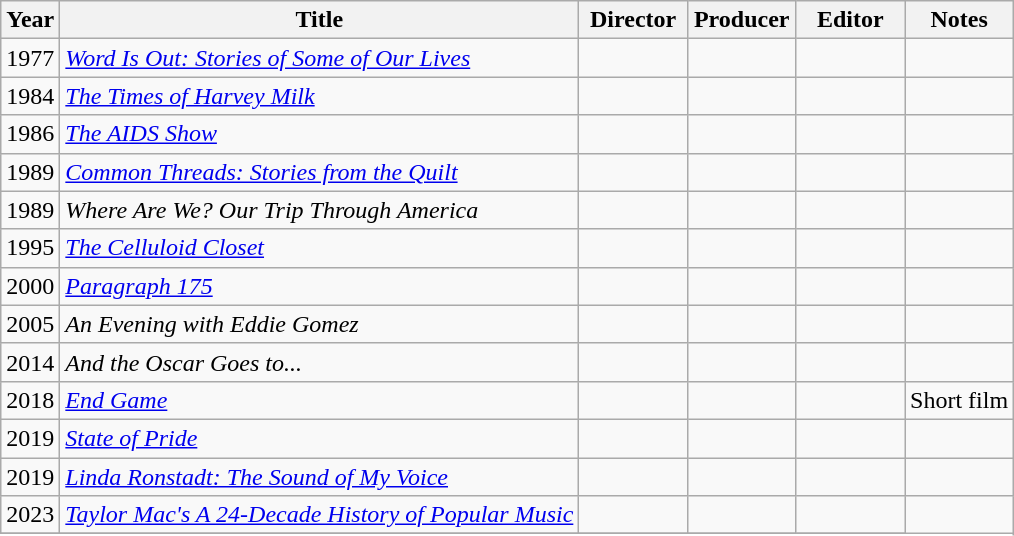<table class="wikitable">
<tr>
<th style="width:26px;">Year</th>
<th>Title</th>
<th width=65>Director</th>
<th width=65>Producer</th>
<th width=65>Editor</th>
<th>Notes</th>
</tr>
<tr>
<td>1977</td>
<td><em><a href='#'>Word Is Out: Stories of Some of Our Lives</a></em></td>
<td></td>
<td></td>
<td></td>
<td></td>
</tr>
<tr>
<td>1984</td>
<td><em><a href='#'>The Times of Harvey Milk</a></em></td>
<td></td>
<td></td>
<td></td>
<td></td>
</tr>
<tr>
<td>1986</td>
<td><em><a href='#'>The AIDS Show</a></em></td>
<td></td>
<td></td>
<td></td>
<td></td>
</tr>
<tr>
<td>1989</td>
<td><em><a href='#'>Common Threads: Stories from the Quilt</a></em></td>
<td></td>
<td></td>
<td></td>
<td></td>
</tr>
<tr>
<td>1989</td>
<td><em>Where Are We? Our Trip Through America</em></td>
<td></td>
<td></td>
<td></td>
<td></td>
</tr>
<tr>
<td>1995</td>
<td><em><a href='#'>The Celluloid Closet</a></em></td>
<td></td>
<td></td>
<td></td>
<td></td>
</tr>
<tr>
<td>2000</td>
<td><em><a href='#'>Paragraph 175</a></em></td>
<td></td>
<td></td>
<td></td>
<td></td>
</tr>
<tr>
<td>2005</td>
<td><em>An Evening with Eddie Gomez</em></td>
<td></td>
<td></td>
<td></td>
<td></td>
</tr>
<tr>
<td>2014</td>
<td><em>And the Oscar Goes to...</em></td>
<td></td>
<td></td>
<td></td>
<td></td>
</tr>
<tr>
<td>2018</td>
<td><em><a href='#'>End Game</a></em></td>
<td></td>
<td></td>
<td></td>
<td>Short film</td>
</tr>
<tr>
<td>2019</td>
<td><em><a href='#'>State of Pride</a></em></td>
<td></td>
<td></td>
<td></td>
<td></td>
</tr>
<tr>
<td>2019</td>
<td><em><a href='#'>Linda Ronstadt: The Sound of My Voice</a></em></td>
<td></td>
<td></td>
<td></td>
<td></td>
</tr>
<tr>
<td>2023</td>
<td><em><a href='#'>Taylor Mac's A 24-Decade History of Popular Music</a></em></td>
<td></td>
<td></td>
<td></td>
</tr>
<tr>
</tr>
</table>
